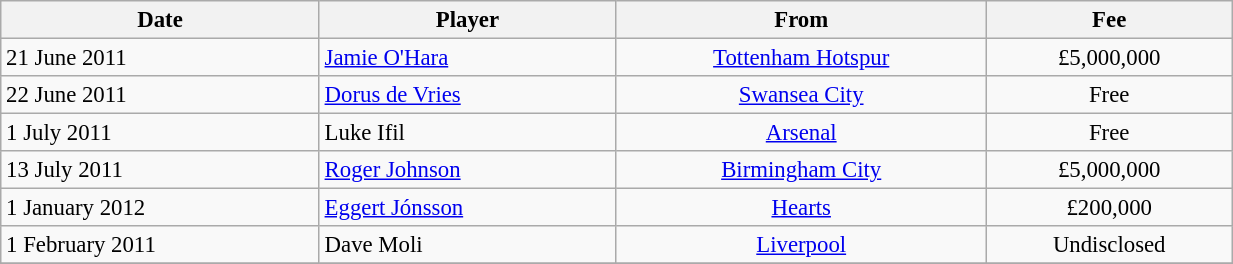<table class="wikitable" style="text-align:center; font-size:95%;width:65%; text-align:left">
<tr>
<th><strong>Date</strong></th>
<th><strong>Player</strong></th>
<th><strong>From</strong></th>
<th><strong>Fee</strong></th>
</tr>
<tr>
<td>21 June 2011</td>
<td> <a href='#'>Jamie O'Hara</a></td>
<td style="text-align:center;"><a href='#'>Tottenham Hotspur</a></td>
<td style="text-align:center;">£5,000,000</td>
</tr>
<tr>
<td>22 June 2011</td>
<td> <a href='#'>Dorus de Vries</a></td>
<td style="text-align:center;"><a href='#'>Swansea City</a></td>
<td style="text-align:center;">Free</td>
</tr>
<tr>
<td>1 July 2011</td>
<td> Luke Ifil</td>
<td style="text-align:center;"><a href='#'>Arsenal</a></td>
<td style="text-align:center;">Free</td>
</tr>
<tr>
<td>13 July 2011</td>
<td> <a href='#'>Roger Johnson</a></td>
<td style="text-align:center;"><a href='#'>Birmingham City</a></td>
<td style="text-align:center;">£5,000,000</td>
</tr>
<tr>
<td>1 January 2012</td>
<td> <a href='#'>Eggert Jónsson</a></td>
<td style="text-align:center;"> <a href='#'>Hearts</a></td>
<td style="text-align:center;">£200,000</td>
</tr>
<tr>
<td>1 February 2011</td>
<td> Dave Moli</td>
<td style="text-align:center;"><a href='#'>Liverpool</a></td>
<td style="text-align:center;">Undisclosed</td>
</tr>
<tr>
</tr>
</table>
